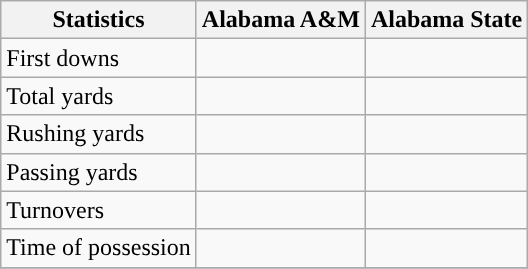<table class="wikitable">
<tr>
<th>Statistics</th>
<th>Alabama A&M</th>
<th>Alabama State</th>
</tr>
<tr>
<td>First downs</td>
<td> </td>
<td> </td>
</tr>
<tr>
<td>Total yards</td>
<td> </td>
<td> </td>
</tr>
<tr>
<td>Rushing yards</td>
<td> </td>
<td> </td>
</tr>
<tr>
<td>Passing yards</td>
<td> </td>
<td> </td>
</tr>
<tr>
<td>Turnovers</td>
<td> </td>
<td> </td>
</tr>
<tr>
<td>Time of possession</td>
<td> </td>
<td> </td>
</tr>
<tr>
</tr>
</table>
